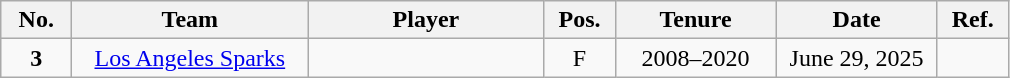<table class="wikitable sortable" style="text-align:center">
<tr>
<th width=40px>No.</th>
<th width=150px>Team</th>
<th width=150px>Player</th>
<th width=40px>Pos.</th>
<th width=100px>Tenure</th>
<th width=100px>Date</th>
<th width=40px>Ref.</th>
</tr>
<tr>
<td><strong>3</strong></td>
<td><a href='#'>Los Angeles Sparks</a></td>
<td></td>
<td>F</td>
<td>2008–2020</td>
<td>June 29, 2025</td>
<td></td>
</tr>
</table>
